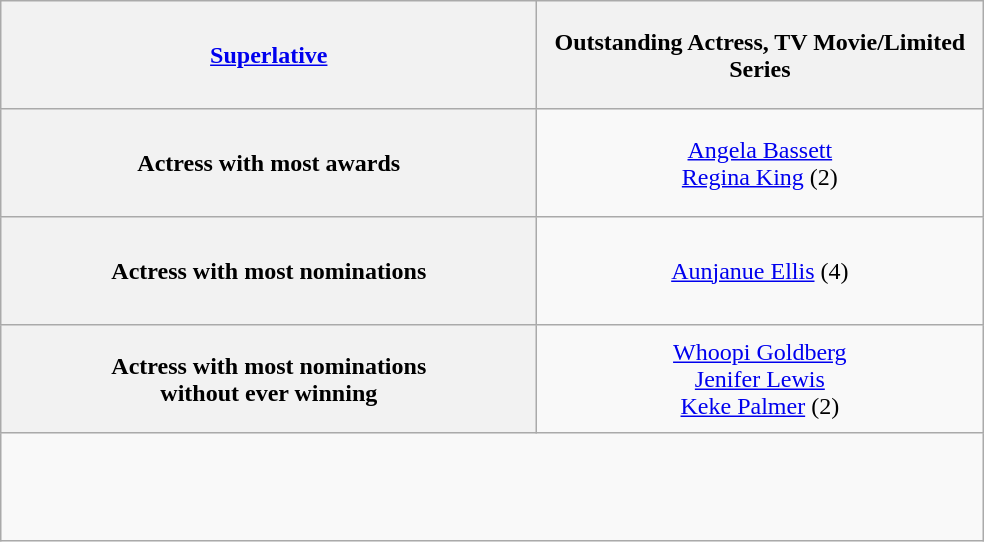<table class="wikitable" style="text-align: center">
<tr style="height:4.5em;">
<th width="350"><strong><a href='#'>Superlative</a></strong></th>
<th colspan="2" width="290"><strong> Outstanding Actress, TV Movie/Limited Series</strong></th>
</tr>
<tr style="height:4.5em;">
<th width="350">Actress with most awards</th>
<td><a href='#'>Angela Bassett</a><br><a href='#'>Regina King</a> (2)</td>
</tr>
<tr style="height:4.5em;">
<th>Actress with most nominations</th>
<td><a href='#'>Aunjanue Ellis</a> (4)</td>
</tr>
<tr style="height:4.5em;">
<th>Actress with most nominations <br> without ever winning</th>
<td><a href='#'>Whoopi Goldberg</a><br><a href='#'>Jenifer Lewis</a><br><a href='#'>Keke Palmer</a> (2)</td>
</tr>
<tr style="height:4.5em;">
</tr>
</table>
